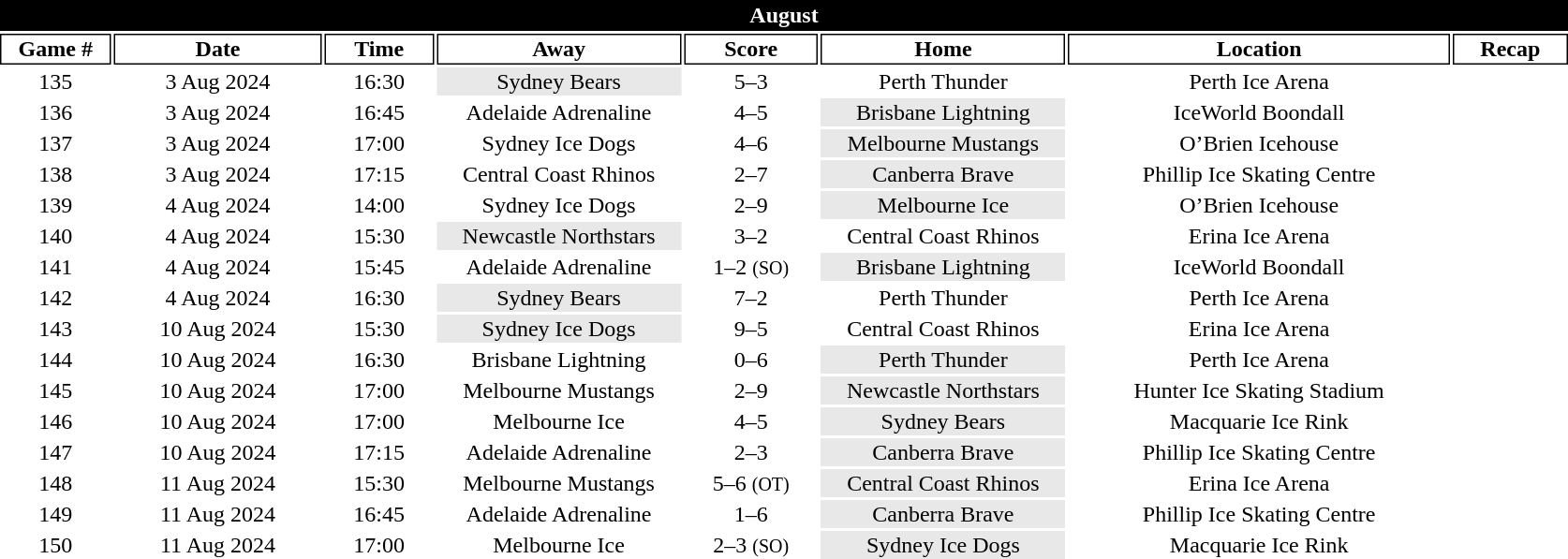<table class="toccolours" style="width:70em;text-align: center">
<tr>
<th colspan="8" style="background:#000000;color:white;border:#000000 1px solid">August</th>
</tr>
<tr>
<th style="background:#FFFFFF;color:black;border:#000000 1px solid; width: 40px">Game #</th>
<th style="background:#FFFFFF;color:black;border:#000000 1px solid; width: 80px">Date</th>
<th style="background:#FFFFFF;color:black;border:#000000 1px solid; width: 40px">Time</th>
<th style="background:#FFFFFF;color:black;border:#000000 1px solid; width: 95px">Away</th>
<th style="background:#FFFFFF;color:black;border:#000000 1px solid; width: 50px">Score</th>
<th style="background:#FFFFFF;color:black;border:#000000 1px solid; width: 95px">Home</th>
<th style="background:#FFFFFF;color:black;border:#000000 1px solid; width: 150px">Location</th>
<th style="background:#FFFFFF;color:black;border:#000000 1px solid; width: 40px">Recap</th>
</tr>
<tr>
<td>135</td>
<td>3 Aug 2024</td>
<td>16:30</td>
<td bgcolor="#e8e8e8">Sydney Bears</td>
<td>5–3</td>
<td>Perth Thunder</td>
<td>Perth Ice Arena</td>
<td></td>
</tr>
<tr>
<td>136</td>
<td>3 Aug 2024</td>
<td>16:45</td>
<td>Adelaide Adrenaline</td>
<td>4–5</td>
<td bgcolor="#e8e8e8">Brisbane Lightning</td>
<td>IceWorld Boondall</td>
<td></td>
</tr>
<tr>
<td>137</td>
<td>3 Aug 2024</td>
<td>17:00</td>
<td>Sydney Ice Dogs</td>
<td>4–6</td>
<td bgcolor="#e8e8e8">Melbourne Mustangs</td>
<td>O’Brien Icehouse</td>
<td></td>
</tr>
<tr>
<td>138</td>
<td>3 Aug 2024</td>
<td>17:15</td>
<td>Central Coast Rhinos</td>
<td>2–7</td>
<td bgcolor="#e8e8e8">Canberra Brave</td>
<td>Phillip Ice Skating Centre</td>
<td></td>
</tr>
<tr>
<td>139</td>
<td>4 Aug 2024</td>
<td>14:00</td>
<td>Sydney Ice Dogs</td>
<td>2–9</td>
<td bgcolor="#e8e8e8">Melbourne Ice</td>
<td>O’Brien Icehouse</td>
<td></td>
</tr>
<tr>
<td>140</td>
<td>4 Aug 2024</td>
<td>15:30</td>
<td bgcolor="#e8e8e8">Newcastle Northstars</td>
<td>3–2</td>
<td>Central Coast Rhinos</td>
<td>Erina Ice Arena</td>
<td></td>
</tr>
<tr>
<td>141</td>
<td>4 Aug 2024</td>
<td>15:45</td>
<td>Adelaide Adrenaline</td>
<td>1–2 <small>(SO)</small></td>
<td bgcolor="#e8e8e8">Brisbane Lightning</td>
<td>IceWorld Boondall</td>
<td></td>
</tr>
<tr>
<td>142</td>
<td>4 Aug 2024</td>
<td>16:30</td>
<td bgcolor="#e8e8e8">Sydney Bears</td>
<td>7–2</td>
<td>Perth Thunder</td>
<td>Perth Ice Arena</td>
<td></td>
</tr>
<tr>
<td>143</td>
<td>10 Aug 2024</td>
<td>15:30</td>
<td bgcolor="#e8e8e8">Sydney Ice Dogs</td>
<td>9–5</td>
<td>Central Coast Rhinos</td>
<td>Erina Ice Arena</td>
<td></td>
</tr>
<tr>
<td>144</td>
<td>10 Aug 2024</td>
<td>16:30</td>
<td>Brisbane Lightning</td>
<td>0–6</td>
<td bgcolor="#e8e8e8">Perth Thunder</td>
<td>Perth Ice Arena</td>
<td></td>
</tr>
<tr>
<td>145</td>
<td>10 Aug 2024</td>
<td>17:00</td>
<td>Melbourne Mustangs</td>
<td>2–9</td>
<td bgcolor="#e8e8e8">Newcastle Northstars</td>
<td>Hunter Ice Skating Stadium</td>
<td></td>
</tr>
<tr>
<td>146</td>
<td>10 Aug 2024</td>
<td>17:00</td>
<td>Melbourne Ice</td>
<td>4–5</td>
<td bgcolor="#e8e8e8">Sydney Bears</td>
<td>Macquarie Ice Rink</td>
<td></td>
</tr>
<tr>
<td>147</td>
<td>10 Aug 2024</td>
<td>17:15</td>
<td>Adelaide Adrenaline</td>
<td>2–3</td>
<td bgcolor="#e8e8e8">Canberra Brave</td>
<td>Phillip Ice Skating Centre</td>
<td></td>
</tr>
<tr>
<td>148</td>
<td>11 Aug 2024</td>
<td>15:30</td>
<td>Melbourne Mustangs</td>
<td>5–6 <small>(OT)</small></td>
<td bgcolor="#e8e8e8">Central Coast Rhinos</td>
<td>Erina Ice Arena</td>
<td></td>
</tr>
<tr>
<td>149</td>
<td>11 Aug 2024</td>
<td>16:45</td>
<td>Adelaide Adrenaline</td>
<td>1–6</td>
<td bgcolor="#e8e8e8">Canberra Brave</td>
<td>Phillip Ice Skating Centre</td>
<td></td>
</tr>
<tr>
<td>150</td>
<td>11 Aug 2024</td>
<td>17:00</td>
<td>Melbourne Ice</td>
<td>2–3 <small>(SO)</small></td>
<td bgcolor="#e8e8e8">Sydney Ice Dogs</td>
<td>Macquarie Ice Rink</td>
<td></td>
</tr>
<tr>
</tr>
</table>
